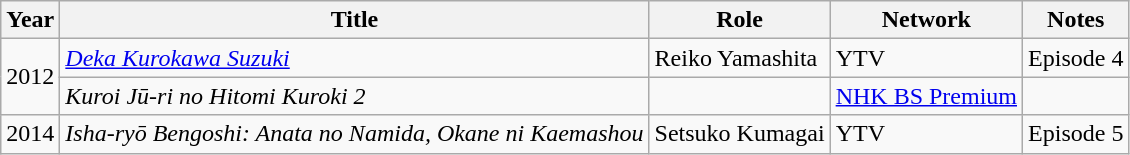<table class="wikitable">
<tr>
<th>Year</th>
<th>Title</th>
<th>Role</th>
<th>Network</th>
<th>Notes</th>
</tr>
<tr>
<td rowspan="2">2012</td>
<td><em><a href='#'>Deka Kurokawa Suzuki</a></em></td>
<td>Reiko Yamashita</td>
<td>YTV</td>
<td>Episode 4</td>
</tr>
<tr>
<td><em>Kuroi Jū-ri no Hitomi Kuroki 2</em></td>
<td></td>
<td><a href='#'>NHK BS Premium</a></td>
<td></td>
</tr>
<tr>
<td>2014</td>
<td><em>Isha-ryō Bengoshi: Anata no Namida, Okane ni Kaemashou</em></td>
<td>Setsuko Kumagai</td>
<td>YTV</td>
<td>Episode 5</td>
</tr>
</table>
